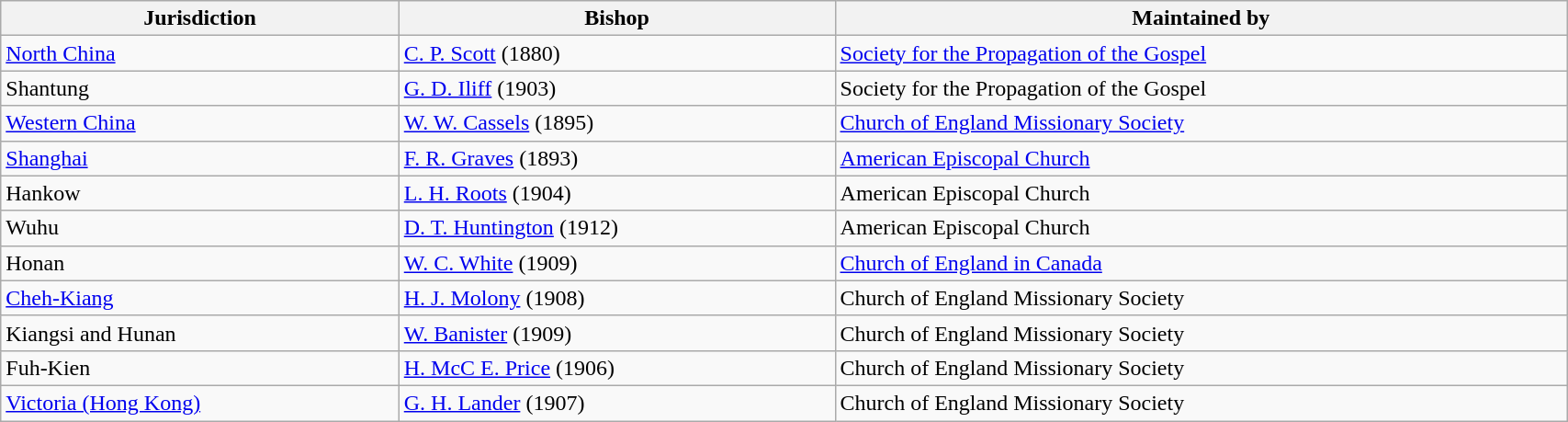<table class="wikitable" width="90%">
<tr>
<th>Jurisdiction</th>
<th>Bishop</th>
<th>Maintained by</th>
</tr>
<tr>
<td><a href='#'>North China</a></td>
<td><a href='#'>C. P. Scott</a> (1880)</td>
<td><a href='#'>Society for the Propagation of the Gospel</a></td>
</tr>
<tr>
<td>Shantung</td>
<td><a href='#'>G. D. Iliff</a> (1903)</td>
<td>Society for the Propagation of the Gospel</td>
</tr>
<tr>
<td><a href='#'>Western China</a></td>
<td><a href='#'>W. W. Cassels</a> (1895)</td>
<td><a href='#'>Church of England Missionary Society</a></td>
</tr>
<tr>
<td><a href='#'>Shanghai</a></td>
<td><a href='#'>F. R. Graves</a> (1893)</td>
<td><a href='#'>American Episcopal Church</a></td>
</tr>
<tr>
<td>Hankow</td>
<td><a href='#'>L. H. Roots</a> (1904)</td>
<td>American Episcopal Church</td>
</tr>
<tr>
<td>Wuhu</td>
<td><a href='#'>D. T. Huntington</a> (1912)</td>
<td>American Episcopal Church</td>
</tr>
<tr>
<td>Honan</td>
<td><a href='#'>W. C. White</a> (1909)</td>
<td><a href='#'>Church of England in Canada</a></td>
</tr>
<tr>
<td><a href='#'>Cheh-Kiang</a></td>
<td><a href='#'>H. J. Molony</a> (1908)</td>
<td>Church of England Missionary Society</td>
</tr>
<tr>
<td>Kiangsi and Hunan</td>
<td><a href='#'>W. Banister</a> (1909)</td>
<td>Church of England Missionary Society</td>
</tr>
<tr>
<td>Fuh-Kien</td>
<td><a href='#'>H. McC E. Price</a> (1906)</td>
<td>Church of England Missionary Society</td>
</tr>
<tr>
<td><a href='#'>Victoria (Hong Kong)</a></td>
<td><a href='#'>G. H. Lander</a> (1907)</td>
<td>Church of England Missionary Society</td>
</tr>
</table>
